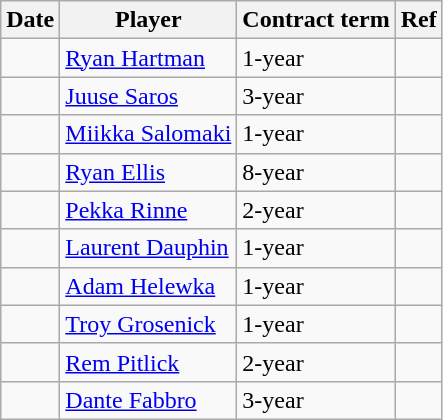<table class="wikitable">
<tr>
<th>Date</th>
<th>Player</th>
<th>Contract term</th>
<th>Ref</th>
</tr>
<tr>
<td></td>
<td><a href='#'>Ryan Hartman</a></td>
<td>1-year</td>
<td></td>
</tr>
<tr>
<td></td>
<td><a href='#'>Juuse Saros</a></td>
<td>3-year</td>
<td></td>
</tr>
<tr>
<td></td>
<td><a href='#'>Miikka Salomaki</a></td>
<td>1-year</td>
<td></td>
</tr>
<tr>
<td></td>
<td><a href='#'>Ryan Ellis</a></td>
<td>8-year</td>
<td></td>
</tr>
<tr>
<td></td>
<td><a href='#'>Pekka Rinne</a></td>
<td>2-year</td>
<td></td>
</tr>
<tr>
<td></td>
<td><a href='#'>Laurent Dauphin</a></td>
<td>1-year</td>
<td></td>
</tr>
<tr>
<td></td>
<td><a href='#'>Adam Helewka</a></td>
<td>1-year</td>
<td></td>
</tr>
<tr>
<td></td>
<td><a href='#'>Troy Grosenick</a></td>
<td>1-year</td>
<td></td>
</tr>
<tr>
<td></td>
<td><a href='#'>Rem Pitlick</a></td>
<td>2-year</td>
<td></td>
</tr>
<tr>
<td></td>
<td><a href='#'>Dante Fabbro</a></td>
<td>3-year</td>
<td></td>
</tr>
</table>
